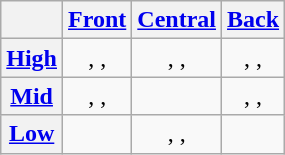<table class="wikitable" style="text-align:center;">
<tr>
<th></th>
<th><a href='#'>Front</a></th>
<th><a href='#'>Central</a></th>
<th><a href='#'>Back</a></th>
</tr>
<tr>
<th><a href='#'>High</a></th>
<td>, , </td>
<td>, , </td>
<td>, , </td>
</tr>
<tr>
<th><a href='#'>Mid</a></th>
<td>, , </td>
<td></td>
<td>, , </td>
</tr>
<tr>
<th><a href='#'>Low</a></th>
<td></td>
<td>, , </td>
<td></td>
</tr>
</table>
